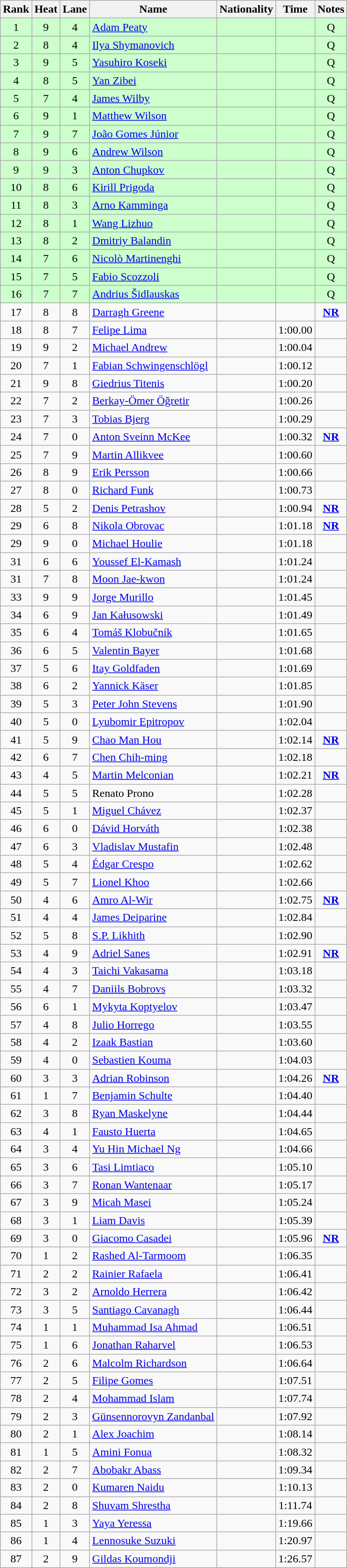<table class="wikitable sortable" style="text-align:center">
<tr>
<th>Rank</th>
<th>Heat</th>
<th>Lane</th>
<th>Name</th>
<th>Nationality</th>
<th>Time</th>
<th>Notes</th>
</tr>
<tr bgcolor=ccffcc>
<td>1</td>
<td>9</td>
<td>4</td>
<td align=left><a href='#'>Adam Peaty</a></td>
<td align=left></td>
<td></td>
<td>Q</td>
</tr>
<tr bgcolor=ccffcc>
<td>2</td>
<td>8</td>
<td>4</td>
<td align=left><a href='#'>Ilya Shymanovich</a></td>
<td align=left></td>
<td></td>
<td>Q</td>
</tr>
<tr bgcolor=ccffcc>
<td>3</td>
<td>9</td>
<td>5</td>
<td align=left><a href='#'>Yasuhiro Koseki</a></td>
<td align=left></td>
<td></td>
<td>Q</td>
</tr>
<tr bgcolor=ccffcc>
<td>4</td>
<td>8</td>
<td>5</td>
<td align=left><a href='#'>Yan Zibei</a></td>
<td align=left></td>
<td></td>
<td>Q</td>
</tr>
<tr bgcolor=ccffcc>
<td>5</td>
<td>7</td>
<td>4</td>
<td align=left><a href='#'>James Wilby</a></td>
<td align=left></td>
<td></td>
<td>Q</td>
</tr>
<tr bgcolor=ccffcc>
<td>6</td>
<td>9</td>
<td>1</td>
<td align=left><a href='#'>Matthew Wilson</a></td>
<td align=left></td>
<td></td>
<td>Q</td>
</tr>
<tr bgcolor=ccffcc>
<td>7</td>
<td>9</td>
<td>7</td>
<td align=left><a href='#'>João Gomes Júnior</a></td>
<td align=left></td>
<td></td>
<td>Q</td>
</tr>
<tr bgcolor=ccffcc>
<td>8</td>
<td>9</td>
<td>6</td>
<td align=left><a href='#'>Andrew Wilson</a></td>
<td align=left></td>
<td></td>
<td>Q</td>
</tr>
<tr bgcolor=ccffcc>
<td>9</td>
<td>9</td>
<td>3</td>
<td align=left><a href='#'>Anton Chupkov</a></td>
<td align=left></td>
<td></td>
<td>Q</td>
</tr>
<tr bgcolor=ccffcc>
<td>10</td>
<td>8</td>
<td>6</td>
<td align=left><a href='#'>Kirill Prigoda</a></td>
<td align=left></td>
<td></td>
<td>Q</td>
</tr>
<tr bgcolor=ccffcc>
<td>11</td>
<td>8</td>
<td>3</td>
<td align=left><a href='#'>Arno Kamminga</a></td>
<td align=left></td>
<td></td>
<td>Q</td>
</tr>
<tr bgcolor=ccffcc>
<td>12</td>
<td>8</td>
<td>1</td>
<td align=left><a href='#'>Wang Lizhuo</a></td>
<td align=left></td>
<td></td>
<td>Q</td>
</tr>
<tr bgcolor=ccffcc>
<td>13</td>
<td>8</td>
<td>2</td>
<td align=left><a href='#'>Dmitriy Balandin</a></td>
<td align=left></td>
<td></td>
<td>Q</td>
</tr>
<tr bgcolor=ccffcc>
<td>14</td>
<td>7</td>
<td>6</td>
<td align=left><a href='#'>Nicolò Martinenghi</a></td>
<td align=left></td>
<td></td>
<td>Q</td>
</tr>
<tr bgcolor=ccffcc>
<td>15</td>
<td>7</td>
<td>5</td>
<td align=left><a href='#'>Fabio Scozzoli</a></td>
<td align=left></td>
<td></td>
<td>Q</td>
</tr>
<tr bgcolor=ccffcc>
<td>16</td>
<td>7</td>
<td>7</td>
<td align=left><a href='#'>Andrius Šidlauskas</a></td>
<td align=left></td>
<td></td>
<td>Q</td>
</tr>
<tr>
<td>17</td>
<td>8</td>
<td>8</td>
<td align=left><a href='#'>Darragh Greene</a></td>
<td align=left></td>
<td></td>
<td><strong><a href='#'>NR</a></strong></td>
</tr>
<tr>
<td>18</td>
<td>8</td>
<td>7</td>
<td align=left><a href='#'>Felipe Lima</a></td>
<td align=left></td>
<td>1:00.00</td>
<td></td>
</tr>
<tr>
<td>19</td>
<td>9</td>
<td>2</td>
<td align=left><a href='#'>Michael Andrew</a></td>
<td align=left></td>
<td>1:00.04</td>
<td></td>
</tr>
<tr>
<td>20</td>
<td>7</td>
<td>1</td>
<td align=left><a href='#'>Fabian Schwingenschlögl</a></td>
<td align=left></td>
<td>1:00.12</td>
<td></td>
</tr>
<tr>
<td>21</td>
<td>9</td>
<td>8</td>
<td align=left><a href='#'>Giedrius Titenis</a></td>
<td align=left></td>
<td>1:00.20</td>
<td></td>
</tr>
<tr>
<td>22</td>
<td>7</td>
<td>2</td>
<td align=left><a href='#'>Berkay-Ömer Öğretir</a></td>
<td align=left></td>
<td>1:00.26</td>
<td></td>
</tr>
<tr>
<td>23</td>
<td>7</td>
<td>3</td>
<td align=left><a href='#'>Tobias Bjerg</a></td>
<td align=left></td>
<td>1:00.29</td>
<td></td>
</tr>
<tr>
<td>24</td>
<td>7</td>
<td>0</td>
<td align=left><a href='#'>Anton Sveinn McKee</a></td>
<td align=left></td>
<td>1:00.32</td>
<td><strong><a href='#'>NR</a></strong></td>
</tr>
<tr>
<td>25</td>
<td>7</td>
<td>9</td>
<td align=left><a href='#'>Martin Allikvee</a></td>
<td align=left></td>
<td>1:00.60</td>
<td></td>
</tr>
<tr>
<td>26</td>
<td>8</td>
<td>9</td>
<td align=left><a href='#'>Erik Persson</a></td>
<td align=left></td>
<td>1:00.66</td>
<td></td>
</tr>
<tr>
<td>27</td>
<td>8</td>
<td>0</td>
<td align=left><a href='#'>Richard Funk</a></td>
<td align=left></td>
<td>1:00.73</td>
<td></td>
</tr>
<tr>
<td>28</td>
<td>5</td>
<td>2</td>
<td align=left><a href='#'>Denis Petrashov</a></td>
<td align=left></td>
<td>1:00.94</td>
<td><strong><a href='#'>NR</a></strong></td>
</tr>
<tr>
<td>29</td>
<td>6</td>
<td>8</td>
<td align=left><a href='#'>Nikola Obrovac</a></td>
<td align=left></td>
<td>1:01.18</td>
<td><strong><a href='#'>NR</a></strong></td>
</tr>
<tr>
<td>29</td>
<td>9</td>
<td>0</td>
<td align=left><a href='#'>Michael Houlie</a></td>
<td align=left></td>
<td>1:01.18</td>
<td></td>
</tr>
<tr>
<td>31</td>
<td>6</td>
<td>6</td>
<td align=left><a href='#'>Youssef El-Kamash</a></td>
<td align=left></td>
<td>1:01.24</td>
<td></td>
</tr>
<tr>
<td>31</td>
<td>7</td>
<td>8</td>
<td align=left><a href='#'>Moon Jae-kwon</a></td>
<td align=left></td>
<td>1:01.24</td>
<td></td>
</tr>
<tr>
<td>33</td>
<td>9</td>
<td>9</td>
<td align=left><a href='#'>Jorge Murillo</a></td>
<td align=left></td>
<td>1:01.45</td>
<td></td>
</tr>
<tr>
<td>34</td>
<td>6</td>
<td>9</td>
<td align=left><a href='#'>Jan Kałusowski</a></td>
<td align=left></td>
<td>1:01.49</td>
<td></td>
</tr>
<tr>
<td>35</td>
<td>6</td>
<td>4</td>
<td align=left><a href='#'>Tomáš Klobučník</a></td>
<td align=left></td>
<td>1:01.65</td>
<td></td>
</tr>
<tr>
<td>36</td>
<td>6</td>
<td>5</td>
<td align=left><a href='#'>Valentin Bayer</a></td>
<td align=left></td>
<td>1:01.68</td>
<td></td>
</tr>
<tr>
<td>37</td>
<td>5</td>
<td>6</td>
<td align=left><a href='#'>Itay Goldfaden</a></td>
<td align=left></td>
<td>1:01.69</td>
<td></td>
</tr>
<tr>
<td>38</td>
<td>6</td>
<td>2</td>
<td align=left><a href='#'>Yannick Käser</a></td>
<td align=left></td>
<td>1:01.85</td>
<td></td>
</tr>
<tr>
<td>39</td>
<td>5</td>
<td>3</td>
<td align=left><a href='#'>Peter John Stevens</a></td>
<td align=left></td>
<td>1:01.90</td>
<td></td>
</tr>
<tr>
<td>40</td>
<td>5</td>
<td>0</td>
<td align=left><a href='#'>Lyubomir Epitropov</a></td>
<td align=left></td>
<td>1:02.04</td>
<td></td>
</tr>
<tr>
<td>41</td>
<td>5</td>
<td>9</td>
<td align=left><a href='#'>Chao Man Hou</a></td>
<td align=left></td>
<td>1:02.14</td>
<td><strong><a href='#'>NR</a></strong></td>
</tr>
<tr>
<td>42</td>
<td>6</td>
<td>7</td>
<td align=left><a href='#'>Chen Chih-ming</a></td>
<td align=left></td>
<td>1:02.18</td>
<td></td>
</tr>
<tr>
<td>43</td>
<td>4</td>
<td>5</td>
<td align=left><a href='#'>Martin Melconian</a></td>
<td align=left></td>
<td>1:02.21</td>
<td><strong><a href='#'>NR</a></strong></td>
</tr>
<tr>
<td>44</td>
<td>5</td>
<td>5</td>
<td align=left>Renato Prono</td>
<td align=left></td>
<td>1:02.28</td>
<td></td>
</tr>
<tr>
<td>45</td>
<td>5</td>
<td>1</td>
<td align=left><a href='#'>Miguel Chávez</a></td>
<td align=left></td>
<td>1:02.37</td>
<td></td>
</tr>
<tr>
<td>46</td>
<td>6</td>
<td>0</td>
<td align=left><a href='#'>Dávid Horváth</a></td>
<td align=left></td>
<td>1:02.38</td>
<td></td>
</tr>
<tr>
<td>47</td>
<td>6</td>
<td>3</td>
<td align=left><a href='#'>Vladislav Mustafin</a></td>
<td align=left></td>
<td>1:02.48</td>
<td></td>
</tr>
<tr>
<td>48</td>
<td>5</td>
<td>4</td>
<td align=left><a href='#'>Édgar Crespo</a></td>
<td align=left></td>
<td>1:02.62</td>
<td></td>
</tr>
<tr>
<td>49</td>
<td>5</td>
<td>7</td>
<td align=left><a href='#'>Lionel Khoo</a></td>
<td align=left></td>
<td>1:02.66</td>
<td></td>
</tr>
<tr>
<td>50</td>
<td>4</td>
<td>6</td>
<td align=left><a href='#'>Amro Al-Wir</a></td>
<td align=left></td>
<td>1:02.75</td>
<td><strong><a href='#'>NR</a></strong></td>
</tr>
<tr>
<td>51</td>
<td>4</td>
<td>4</td>
<td align=left><a href='#'>James Deiparine</a></td>
<td align=left></td>
<td>1:02.84</td>
<td></td>
</tr>
<tr>
<td>52</td>
<td>5</td>
<td>8</td>
<td align=left><a href='#'>S.P. Likhith</a></td>
<td align=left></td>
<td>1:02.90</td>
<td></td>
</tr>
<tr>
<td>53</td>
<td>4</td>
<td>9</td>
<td align=left><a href='#'>Adriel Sanes</a></td>
<td align=left></td>
<td>1:02.91</td>
<td><strong><a href='#'>NR</a></strong></td>
</tr>
<tr>
<td>54</td>
<td>4</td>
<td>3</td>
<td align=left><a href='#'>Taichi Vakasama</a></td>
<td align=left></td>
<td>1:03.18</td>
<td></td>
</tr>
<tr>
<td>55</td>
<td>4</td>
<td>7</td>
<td align=left><a href='#'>Daniils Bobrovs</a></td>
<td align=left></td>
<td>1:03.32</td>
<td></td>
</tr>
<tr>
<td>56</td>
<td>6</td>
<td>1</td>
<td align=left><a href='#'>Mykyta Koptyelov</a></td>
<td align=left></td>
<td>1:03.47</td>
<td></td>
</tr>
<tr>
<td>57</td>
<td>4</td>
<td>8</td>
<td align=left><a href='#'>Julio Horrego</a></td>
<td align=left></td>
<td>1:03.55</td>
<td></td>
</tr>
<tr>
<td>58</td>
<td>4</td>
<td>2</td>
<td align=left><a href='#'>Izaak Bastian</a></td>
<td align=left></td>
<td>1:03.60</td>
<td></td>
</tr>
<tr>
<td>59</td>
<td>4</td>
<td>0</td>
<td align=left><a href='#'>Sebastien Kouma</a></td>
<td align=left></td>
<td>1:04.03</td>
<td></td>
</tr>
<tr>
<td>60</td>
<td>3</td>
<td>3</td>
<td align=left><a href='#'>Adrian Robinson</a></td>
<td align=left></td>
<td>1:04.26</td>
<td><strong><a href='#'>NR</a></strong></td>
</tr>
<tr>
<td>61</td>
<td>1</td>
<td>7</td>
<td align=left><a href='#'>Benjamin Schulte</a></td>
<td align=left></td>
<td>1:04.40</td>
<td></td>
</tr>
<tr>
<td>62</td>
<td>3</td>
<td>8</td>
<td align=left><a href='#'>Ryan Maskelyne</a></td>
<td align=left></td>
<td>1:04.44</td>
<td></td>
</tr>
<tr>
<td>63</td>
<td>4</td>
<td>1</td>
<td align=left><a href='#'>Fausto Huerta</a></td>
<td align=left></td>
<td>1:04.65</td>
<td></td>
</tr>
<tr>
<td>64</td>
<td>3</td>
<td>4</td>
<td align=left><a href='#'>Yu Hin Michael Ng</a></td>
<td align=left></td>
<td>1:04.66</td>
<td></td>
</tr>
<tr>
<td>65</td>
<td>3</td>
<td>6</td>
<td align=left><a href='#'>Tasi Limtiaco</a></td>
<td align=left></td>
<td>1:05.10</td>
<td></td>
</tr>
<tr>
<td>66</td>
<td>3</td>
<td>7</td>
<td align=left><a href='#'>Ronan Wantenaar</a></td>
<td align=left></td>
<td>1:05.17</td>
<td></td>
</tr>
<tr>
<td>67</td>
<td>3</td>
<td>9</td>
<td align=left><a href='#'>Micah Masei</a></td>
<td align=left></td>
<td>1:05.24</td>
<td></td>
</tr>
<tr>
<td>68</td>
<td>3</td>
<td>1</td>
<td align=left><a href='#'>Liam Davis</a></td>
<td align=left></td>
<td>1:05.39</td>
<td></td>
</tr>
<tr>
<td>69</td>
<td>3</td>
<td>0</td>
<td align=left><a href='#'>Giacomo Casadei</a></td>
<td align=left></td>
<td>1:05.96</td>
<td><strong><a href='#'>NR</a></strong></td>
</tr>
<tr>
<td>70</td>
<td>1</td>
<td>2</td>
<td align=left><a href='#'>Rashed Al-Tarmoom</a></td>
<td align=left></td>
<td>1:06.35</td>
<td></td>
</tr>
<tr>
<td>71</td>
<td>2</td>
<td>2</td>
<td align=left><a href='#'>Rainier Rafaela</a></td>
<td align=left></td>
<td>1:06.41</td>
<td></td>
</tr>
<tr>
<td>72</td>
<td>3</td>
<td>2</td>
<td align=left><a href='#'>Arnoldo Herrera</a></td>
<td align=left></td>
<td>1:06.42</td>
<td></td>
</tr>
<tr>
<td>73</td>
<td>3</td>
<td>5</td>
<td align=left><a href='#'>Santiago Cavanagh</a></td>
<td align=left></td>
<td>1:06.44</td>
<td></td>
</tr>
<tr>
<td>74</td>
<td>1</td>
<td>1</td>
<td align=left><a href='#'>Muhammad Isa Ahmad</a></td>
<td align=left></td>
<td>1:06.51</td>
<td></td>
</tr>
<tr>
<td>75</td>
<td>1</td>
<td>6</td>
<td align=left><a href='#'>Jonathan Raharvel</a></td>
<td align=left></td>
<td>1:06.53</td>
<td></td>
</tr>
<tr>
<td>76</td>
<td>2</td>
<td>6</td>
<td align=left><a href='#'>Malcolm Richardson</a></td>
<td align=left></td>
<td>1:06.64</td>
<td></td>
</tr>
<tr>
<td>77</td>
<td>2</td>
<td>5</td>
<td align=left><a href='#'>Filipe Gomes</a></td>
<td align=left></td>
<td>1:07.51</td>
<td></td>
</tr>
<tr>
<td>78</td>
<td>2</td>
<td>4</td>
<td align=left><a href='#'>Mohammad Islam</a></td>
<td align=left></td>
<td>1:07.74</td>
<td></td>
</tr>
<tr>
<td>79</td>
<td>2</td>
<td>3</td>
<td align=left><a href='#'>Günsennorovyn Zandanbal</a></td>
<td align=left></td>
<td>1:07.92</td>
<td></td>
</tr>
<tr>
<td>80</td>
<td>2</td>
<td>1</td>
<td align=left><a href='#'>Alex Joachim</a></td>
<td align=left></td>
<td>1:08.14</td>
<td></td>
</tr>
<tr>
<td>81</td>
<td>1</td>
<td>5</td>
<td align=left><a href='#'>Amini Fonua</a></td>
<td align=left></td>
<td>1:08.32</td>
<td></td>
</tr>
<tr>
<td>82</td>
<td>2</td>
<td>7</td>
<td align=left><a href='#'>Abobakr Abass</a></td>
<td align=left></td>
<td>1:09.34</td>
<td></td>
</tr>
<tr>
<td>83</td>
<td>2</td>
<td>0</td>
<td align=left><a href='#'>Kumaren Naidu</a></td>
<td align=left></td>
<td>1:10.13</td>
<td></td>
</tr>
<tr>
<td>84</td>
<td>2</td>
<td>8</td>
<td align=left><a href='#'>Shuvam Shrestha</a></td>
<td align=left></td>
<td>1:11.74</td>
<td></td>
</tr>
<tr>
<td>85</td>
<td>1</td>
<td>3</td>
<td align=left><a href='#'>Yaya Yeressa</a></td>
<td align=left></td>
<td>1:19.66</td>
<td></td>
</tr>
<tr>
<td>86</td>
<td>1</td>
<td>4</td>
<td align=left><a href='#'>Lennosuke Suzuki</a></td>
<td align=left></td>
<td>1:20.97</td>
<td></td>
</tr>
<tr>
<td>87</td>
<td>2</td>
<td>9</td>
<td align=left><a href='#'>Gildas Koumondji</a></td>
<td align=left></td>
<td>1:26.57</td>
<td></td>
</tr>
</table>
